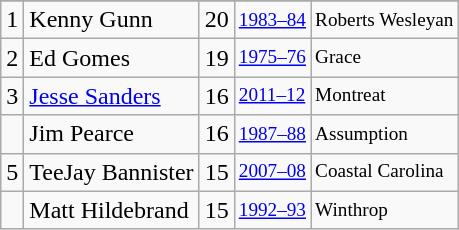<table class="wikitable">
<tr>
</tr>
<tr>
<td>1</td>
<td>Kenny Gunn</td>
<td>20</td>
<td style="font-size:80%;"><a href='#'>1983–84</a></td>
<td style="font-size:80%;">Roberts Wesleyan</td>
</tr>
<tr>
<td>2</td>
<td>Ed Gomes</td>
<td>19</td>
<td style="font-size:80%;"><a href='#'>1975–76</a></td>
<td style="font-size:80%;">Grace</td>
</tr>
<tr>
<td>3</td>
<td><a href='#'>Jesse Sanders</a></td>
<td>16</td>
<td style="font-size:80%;"><a href='#'>2011–12</a></td>
<td style="font-size:80%;">Montreat</td>
</tr>
<tr>
<td></td>
<td>Jim Pearce</td>
<td>16</td>
<td style="font-size:80%;"><a href='#'>1987–88</a></td>
<td style="font-size:80%;">Assumption</td>
</tr>
<tr>
<td>5</td>
<td>TeeJay Bannister</td>
<td>15</td>
<td style="font-size:80%;"><a href='#'>2007–08</a></td>
<td style="font-size:80%;">Coastal Carolina</td>
</tr>
<tr>
<td></td>
<td>Matt Hildebrand</td>
<td>15</td>
<td style="font-size:80%;"><a href='#'>1992–93</a></td>
<td style="font-size:80%;">Winthrop</td>
</tr>
</table>
